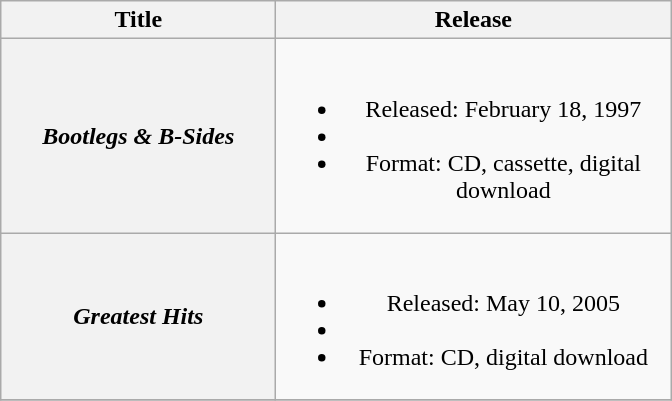<table class="wikitable plainrowheaders" style="text-align:center;">
<tr>
<th scope="col" style="width:11em;">Title</th>
<th scope="col" style="width:16em;">Release</th>
</tr>
<tr>
<th scope="row"><em>Bootlegs & B-Sides</em></th>
<td><br><ul><li>Released: February 18, 1997</li><li></li><li>Format: CD, cassette, digital download</li></ul></td>
</tr>
<tr>
<th scope="row"><em>Greatest Hits</em></th>
<td><br><ul><li>Released: May 10, 2005</li><li></li><li>Format: CD, digital download</li></ul></td>
</tr>
<tr>
</tr>
</table>
